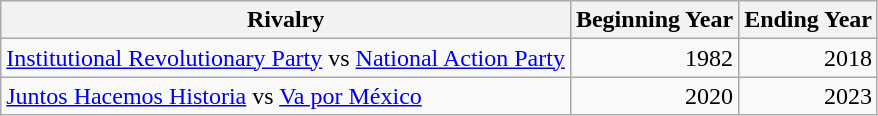<table class="wikitable sortable">
<tr ">
<th>Rivalry</th>
<th>Beginning Year</th>
<th>Ending Year</th>
</tr>
<tr>
<td><a href='#'>Institutional Revolutionary Party</a> vs <a href='#'>National Action Party</a></td>
<td style="text-align:right;">1982</td>
<td style="text-align:right;">2018</td>
</tr>
<tr>
<td><a href='#'>Juntos Hacemos Historia</a> vs <a href='#'>Va por México</a></td>
<td style="text-align:right;">2020</td>
<td style="text-align:right;">2023</td>
</tr>
</table>
